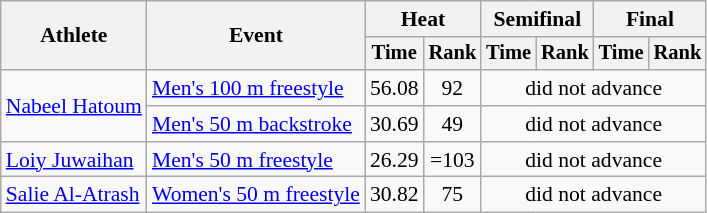<table class=wikitable style="font-size:90%">
<tr>
<th rowspan="2">Athlete</th>
<th rowspan="2">Event</th>
<th colspan="2">Heat</th>
<th colspan="2">Semifinal</th>
<th colspan="2">Final</th>
</tr>
<tr style="font-size:95%">
<th>Time</th>
<th>Rank</th>
<th>Time</th>
<th>Rank</th>
<th>Time</th>
<th>Rank</th>
</tr>
<tr align=center>
<td align=left rowspan=2><a href='#'>Nabeel Hatoum</a></td>
<td align=left><a href='#'>Men's 100 m freestyle</a></td>
<td>56.08</td>
<td>92</td>
<td colspan=4>did not advance</td>
</tr>
<tr align=center>
<td align=left><a href='#'>Men's 50 m backstroke</a></td>
<td>30.69</td>
<td>49</td>
<td colspan=4>did not advance</td>
</tr>
<tr align=center>
<td align=left><a href='#'>Loiy Juwaihan</a></td>
<td align=left><a href='#'>Men's 50 m freestyle</a></td>
<td>26.29</td>
<td>=103</td>
<td colspan=4>did not advance</td>
</tr>
<tr align=center>
<td align=left><a href='#'>Salie Al-Atrash</a></td>
<td align=left><a href='#'>Women's 50 m freestyle</a></td>
<td>30.82</td>
<td>75</td>
<td colspan=4>did not advance</td>
</tr>
</table>
